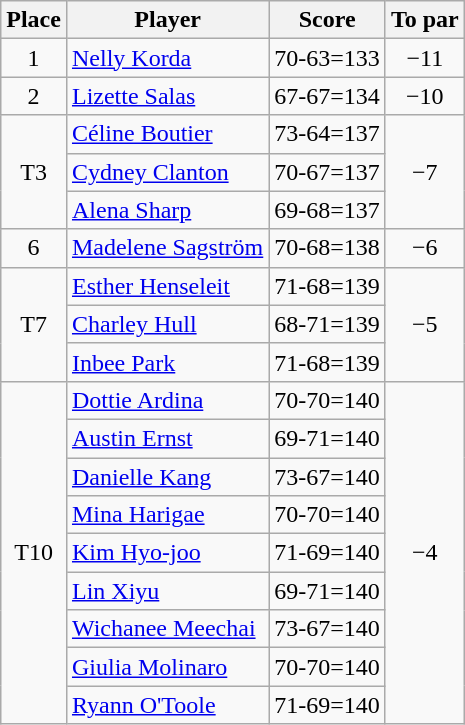<table class="wikitable">
<tr>
<th>Place</th>
<th>Player</th>
<th>Score</th>
<th>To par</th>
</tr>
<tr>
<td align=center>1</td>
<td> <a href='#'>Nelly Korda</a></td>
<td>70-63=133</td>
<td align=center>−11</td>
</tr>
<tr>
<td align=center>2</td>
<td> <a href='#'>Lizette Salas</a></td>
<td>67-67=134</td>
<td align=center>−10</td>
</tr>
<tr>
<td align=center rowspan=3>T3</td>
<td> <a href='#'>Céline Boutier</a></td>
<td>73-64=137</td>
<td align=center rowspan=3>−7</td>
</tr>
<tr>
<td> <a href='#'>Cydney Clanton</a></td>
<td>70-67=137</td>
</tr>
<tr>
<td> <a href='#'>Alena Sharp</a></td>
<td>69-68=137</td>
</tr>
<tr>
<td align=center>6</td>
<td> <a href='#'>Madelene Sagström</a></td>
<td>70-68=138</td>
<td align=center>−6</td>
</tr>
<tr>
<td align=center rowspan=3>T7</td>
<td> <a href='#'>Esther Henseleit</a></td>
<td>71-68=139</td>
<td align=center rowspan=3>−5</td>
</tr>
<tr>
<td> <a href='#'>Charley Hull</a></td>
<td>68-71=139</td>
</tr>
<tr>
<td> <a href='#'>Inbee Park</a></td>
<td>71-68=139</td>
</tr>
<tr>
<td align=center rowspan=9>T10</td>
<td> <a href='#'>Dottie Ardina</a></td>
<td>70-70=140</td>
<td align=center rowspan=9>−4</td>
</tr>
<tr>
<td> <a href='#'>Austin Ernst</a></td>
<td>69-71=140</td>
</tr>
<tr>
<td> <a href='#'>Danielle Kang</a></td>
<td>73-67=140</td>
</tr>
<tr>
<td> <a href='#'>Mina Harigae</a></td>
<td>70-70=140</td>
</tr>
<tr>
<td> <a href='#'>Kim Hyo-joo</a></td>
<td>71-69=140</td>
</tr>
<tr>
<td> <a href='#'>Lin Xiyu</a></td>
<td>69-71=140</td>
</tr>
<tr>
<td> <a href='#'>Wichanee Meechai</a></td>
<td>73-67=140</td>
</tr>
<tr>
<td> <a href='#'>Giulia Molinaro</a></td>
<td>70-70=140</td>
</tr>
<tr>
<td> <a href='#'>Ryann O'Toole</a></td>
<td>71-69=140</td>
</tr>
</table>
